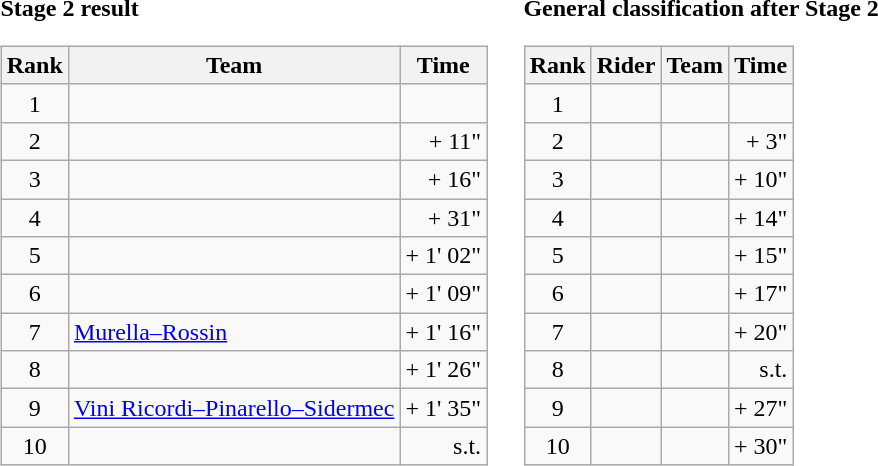<table>
<tr>
<td><strong>Stage 2 result</strong><br><table class="wikitable">
<tr>
<th scope="col">Rank</th>
<th scope="col">Team</th>
<th scope="col">Time</th>
</tr>
<tr>
<td style="text-align:center;">1</td>
<td></td>
<td style="text-align:right;"></td>
</tr>
<tr>
<td style="text-align:center;">2</td>
<td></td>
<td style="text-align:right;">+ 11"</td>
</tr>
<tr>
<td style="text-align:center;">3</td>
<td></td>
<td style="text-align:right;">+ 16"</td>
</tr>
<tr>
<td style="text-align:center;">4</td>
<td></td>
<td style="text-align:right;">+ 31"</td>
</tr>
<tr>
<td style="text-align:center;">5</td>
<td></td>
<td style="text-align:right;">+ 1' 02"</td>
</tr>
<tr>
<td style="text-align:center;">6</td>
<td></td>
<td style="text-align:right;">+ 1' 09"</td>
</tr>
<tr>
<td style="text-align:center;">7</td>
<td><a href='#'>Murella–Rossin</a></td>
<td style="text-align:right;">+ 1' 16"</td>
</tr>
<tr>
<td style="text-align:center;">8</td>
<td></td>
<td style="text-align:right;">+ 1' 26"</td>
</tr>
<tr>
<td style="text-align:center;">9</td>
<td><a href='#'>Vini Ricordi–Pinarello–Sidermec</a></td>
<td style="text-align:right;">+ 1' 35"</td>
</tr>
<tr>
<td style="text-align:center;">10</td>
<td></td>
<td style="text-align:right;">s.t.</td>
</tr>
</table>
</td>
<td></td>
<td><strong>General classification after Stage 2</strong><br><table class="wikitable">
<tr>
<th scope="col">Rank</th>
<th scope="col">Rider</th>
<th scope="col">Team</th>
<th scope="col">Time</th>
</tr>
<tr>
<td style="text-align:center;">1</td>
<td></td>
<td></td>
<td style="text-align:right;"></td>
</tr>
<tr>
<td style="text-align:center;">2</td>
<td></td>
<td></td>
<td style="text-align:right;">+ 3"</td>
</tr>
<tr>
<td style="text-align:center;">3</td>
<td></td>
<td></td>
<td style="text-align:right;">+ 10"</td>
</tr>
<tr>
<td style="text-align:center;">4</td>
<td></td>
<td></td>
<td style="text-align:right;">+ 14"</td>
</tr>
<tr>
<td style="text-align:center;">5</td>
<td></td>
<td></td>
<td style="text-align:right;">+ 15"</td>
</tr>
<tr>
<td style="text-align:center;">6</td>
<td></td>
<td></td>
<td style="text-align:right;">+ 17"</td>
</tr>
<tr>
<td style="text-align:center;">7</td>
<td></td>
<td></td>
<td style="text-align:right;">+ 20"</td>
</tr>
<tr>
<td style="text-align:center;">8</td>
<td></td>
<td></td>
<td style="text-align:right;">s.t.</td>
</tr>
<tr>
<td style="text-align:center;">9</td>
<td></td>
<td></td>
<td style="text-align:right;">+ 27"</td>
</tr>
<tr>
<td style="text-align:center;">10</td>
<td></td>
<td></td>
<td style="text-align:right;">+ 30"</td>
</tr>
</table>
</td>
</tr>
</table>
